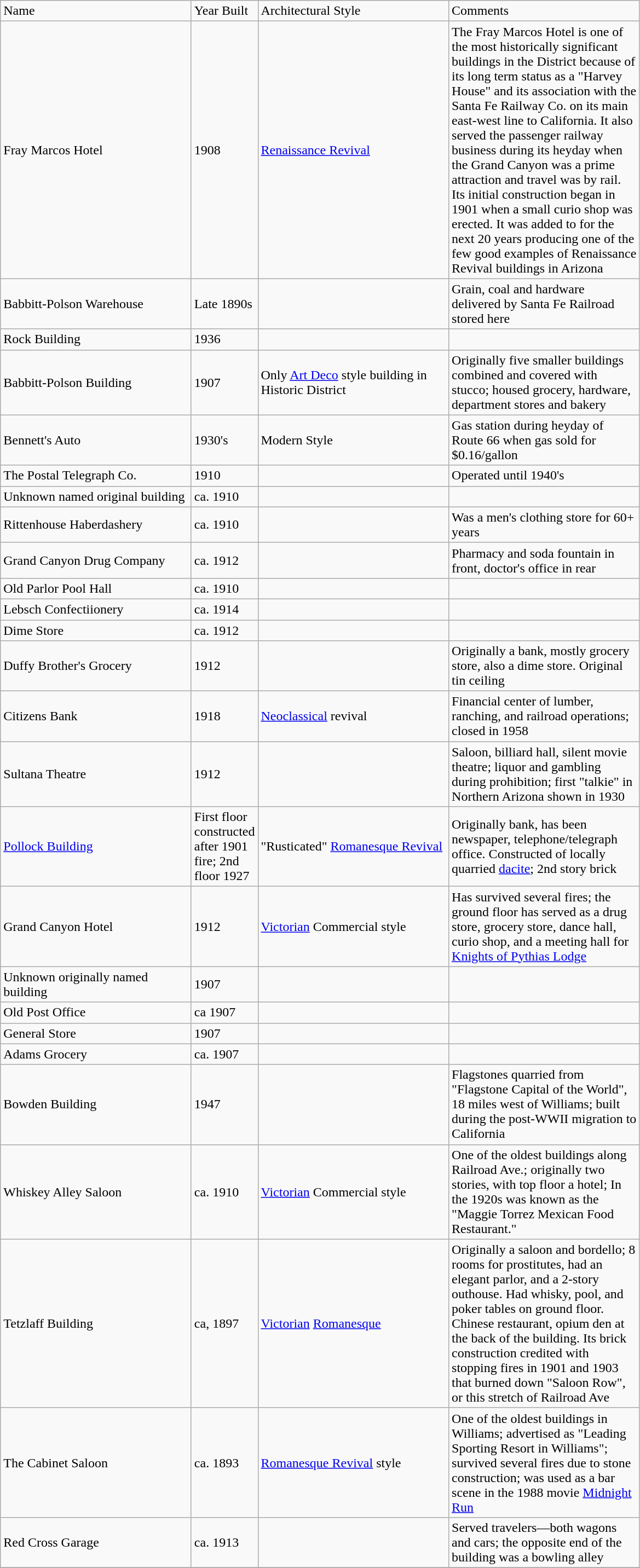<table class="wikitable">
<tr>
<td width="225" Header1="col">Name</td>
<td width="25" Header2="col">Year Built</td>
<td width="225" Header3="col">Architectural Style</td>
<td width="225" Header4="col">Comments</td>
</tr>
<tr>
<td>Fray Marcos Hotel<br></td>
<td>1908</td>
<td><a href='#'>Renaissance Revival</a></td>
<td>The Fray Marcos Hotel is one of the most historically significant<br>buildings in the District because of its long term status
as a "Harvey House" and its association with the Santa Fe
Railway Co. on its main east-west line to California. It
also served the passenger railway business during its heyday
when the Grand Canyon was a prime attraction and travel was
by rail. Its initial construction began in 1901 when a small
curio shop was erected. It was added to for the next 20 years
producing one of the few good examples of Renaissance Revival
buildings in Arizona</td>
</tr>
<tr>
<td>Babbitt-Polson Warehouse<br></td>
<td>Late 1890s</td>
<td></td>
<td>Grain, coal and hardware delivered by Santa Fe Railroad stored here</td>
</tr>
<tr>
<td>Rock Building<br></td>
<td>1936</td>
<td></td>
<td></td>
</tr>
<tr>
<td>Babbitt-Polson Building<br></td>
<td>1907</td>
<td>Only <a href='#'>Art Deco</a> style building in Historic District</td>
<td>Originally five smaller buildings combined and covered with stucco; housed grocery, hardware, department stores and bakery</td>
</tr>
<tr>
<td>Bennett's Auto<br></td>
<td>1930's</td>
<td>Modern Style</td>
<td>Gas station during heyday of Route 66 when gas sold for $0.16/gallon</td>
</tr>
<tr>
<td>The Postal Telegraph Co.<br></td>
<td>1910</td>
<td></td>
<td>Operated until 1940's</td>
</tr>
<tr>
<td>Unknown named original building<br></td>
<td>ca. 1910</td>
<td></td>
<td></td>
</tr>
<tr>
<td>Rittenhouse Haberdashery<br></td>
<td>ca. 1910</td>
<td></td>
<td>Was a men's clothing store for 60+ years</td>
</tr>
<tr>
<td>Grand Canyon Drug Company<br></td>
<td>ca. 1912</td>
<td></td>
<td>Pharmacy and soda fountain in front, doctor's office in rear</td>
</tr>
<tr>
<td>Old Parlor Pool Hall<br></td>
<td>ca. 1910</td>
<td></td>
<td></td>
</tr>
<tr>
<td>Lebsch Confectiionery<br></td>
<td>ca. 1914</td>
<td></td>
<td></td>
</tr>
<tr>
<td>Dime Store<br></td>
<td>ca. 1912</td>
<td></td>
<td></td>
</tr>
<tr>
<td>Duffy Brother's Grocery<br></td>
<td>1912</td>
<td></td>
<td>Originally a bank, mostly grocery store, also a dime store. Original tin ceiling</td>
</tr>
<tr>
<td>Citizens Bank<br></td>
<td>1918</td>
<td><a href='#'>Neoclassical</a> revival</td>
<td>Financial center of lumber, ranching, and railroad operations; closed in 1958</td>
</tr>
<tr>
<td>Sultana Theatre<br></td>
<td>1912</td>
<td></td>
<td>Saloon, billiard hall, silent movie theatre; liquor and gambling during prohibition; first "talkie" in Northern Arizona shown in 1930</td>
</tr>
<tr>
<td><a href='#'>Pollock Building</a><br></td>
<td>First floor constructed after 1901 fire; 2nd floor 1927</td>
<td>"Rusticated" <a href='#'>Romanesque Revival</a></td>
<td>Originally bank, has been newspaper, telephone/telegraph office. Constructed of locally quarried <a href='#'>dacite</a>; 2nd story brick</td>
</tr>
<tr>
<td>Grand Canyon Hotel<br></td>
<td>1912</td>
<td><a href='#'>Victorian</a> Commercial style</td>
<td>Has survived several fires; the ground floor has served as a drug store, grocery store, dance hall, curio shop, and a meeting hall for <a href='#'>Knights of Pythias Lodge</a></td>
</tr>
<tr>
<td>Unknown originally named building<br></td>
<td>1907</td>
<td></td>
<td></td>
</tr>
<tr>
<td>Old Post Office<br></td>
<td>ca 1907</td>
<td></td>
<td></td>
</tr>
<tr>
<td>General Store<br></td>
<td>1907</td>
<td></td>
<td></td>
</tr>
<tr>
<td>Adams Grocery<br></td>
<td>ca. 1907</td>
<td></td>
<td></td>
</tr>
<tr>
<td>Bowden Building<br></td>
<td>1947</td>
<td></td>
<td>Flagstones quarried from "Flagstone Capital of the World", 18 miles west of Williams; built during the post-WWII migration to California</td>
</tr>
<tr>
<td>Whiskey Alley Saloon<br></td>
<td>ca. 1910</td>
<td><a href='#'>Victorian</a> Commercial style</td>
<td>One of the oldest buildings along Railroad Ave.; originally two stories, with top floor a hotel; In the 1920s was known as the "Maggie Torrez Mexican Food Restaurant."</td>
</tr>
<tr>
<td>Tetzlaff Building<br></td>
<td>ca, 1897</td>
<td><a href='#'>Victorian</a> <a href='#'>Romanesque</a></td>
<td>Originally a saloon and bordello; 8 rooms for prostitutes, had an elegant parlor, and a 2-story outhouse.  Had whisky, pool, and poker tables on ground floor.  Chinese restaurant, opium den at the back of the building.  Its brick construction credited with stopping fires in 1901 and 1903 that burned down "Saloon Row", or this stretch of Railroad Ave</td>
</tr>
<tr>
<td>The Cabinet Saloon<br></td>
<td>ca. 1893</td>
<td><a href='#'>Romanesque Revival</a> style</td>
<td>One of the oldest buildings in Williams; advertised as "Leading Sporting Resort in Williams"; survived several fires due to stone construction; was used as a bar scene in the 1988 movie <a href='#'>Midnight Run</a></td>
</tr>
<tr>
<td>Red Cross Garage<br></td>
<td>ca. 1913</td>
<td></td>
<td>Served travelers—both wagons and cars; the opposite end of the building was a bowling alley</td>
</tr>
<tr>
</tr>
</table>
